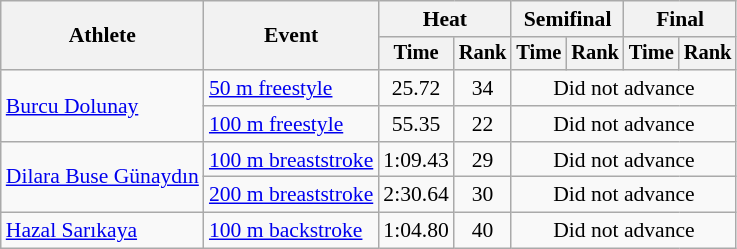<table class=wikitable style="font-size:90%">
<tr>
<th rowspan="2">Athlete</th>
<th rowspan="2">Event</th>
<th colspan="2">Heat</th>
<th colspan="2">Semifinal</th>
<th colspan="2">Final</th>
</tr>
<tr style="font-size:95%">
<th>Time</th>
<th>Rank</th>
<th>Time</th>
<th>Rank</th>
<th>Time</th>
<th>Rank</th>
</tr>
<tr align=center>
<td align=left rowspan=2><a href='#'>Burcu Dolunay</a></td>
<td align=left><a href='#'>50 m freestyle</a></td>
<td>25.72</td>
<td>34</td>
<td colspan=4>Did not advance</td>
</tr>
<tr align=center>
<td align=left><a href='#'>100 m freestyle</a></td>
<td>55.35</td>
<td>22</td>
<td colspan=4>Did not advance</td>
</tr>
<tr align=center>
<td align=left rowspan=2><a href='#'>Dilara Buse Günaydın</a></td>
<td align=left><a href='#'>100 m breaststroke</a></td>
<td>1:09.43</td>
<td>29</td>
<td colspan=4>Did not advance</td>
</tr>
<tr align=center>
<td align=left><a href='#'>200 m breaststroke</a></td>
<td>2:30.64</td>
<td>30</td>
<td colspan=4>Did not advance</td>
</tr>
<tr align=center>
<td align=left><a href='#'>Hazal Sarıkaya</a></td>
<td align=left><a href='#'>100 m backstroke</a></td>
<td>1:04.80</td>
<td>40</td>
<td colspan=4>Did not advance</td>
</tr>
</table>
